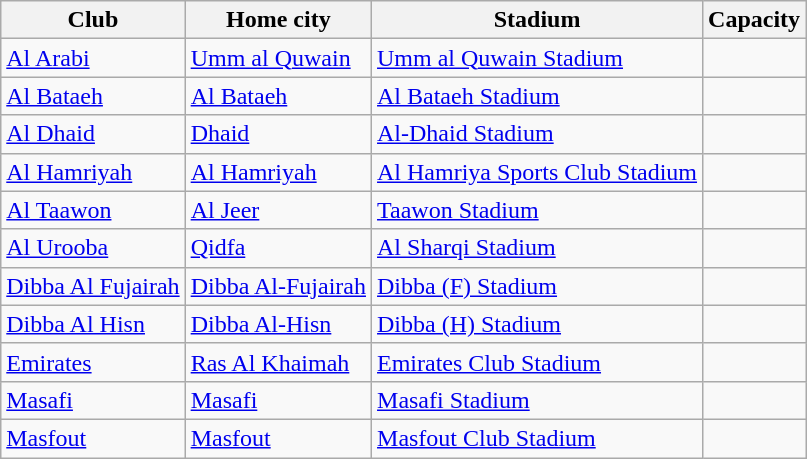<table class="wikitable sortable" style="text-align: left;">
<tr>
<th>Club</th>
<th>Home city</th>
<th>Stadium</th>
<th>Capacity</th>
</tr>
<tr>
<td><a href='#'>Al Arabi</a></td>
<td><a href='#'>Umm al Quwain</a></td>
<td><a href='#'>Umm al Quwain Stadium</a></td>
<td style="text-align:center;"></td>
</tr>
<tr>
<td><a href='#'>Al Bataeh</a></td>
<td><a href='#'>Al Bataeh</a></td>
<td><a href='#'>Al Bataeh Stadium</a></td>
<td style="text-align:center;"></td>
</tr>
<tr>
<td><a href='#'>Al Dhaid</a></td>
<td><a href='#'>Dhaid</a></td>
<td><a href='#'>Al-Dhaid Stadium</a></td>
<td style="text-align:center;"></td>
</tr>
<tr>
<td><a href='#'>Al Hamriyah</a></td>
<td><a href='#'>Al Hamriyah</a></td>
<td><a href='#'>Al Hamriya Sports Club Stadium</a></td>
<td style="text-align:center;"></td>
</tr>
<tr>
<td><a href='#'>Al Taawon</a></td>
<td><a href='#'>Al Jeer</a></td>
<td><a href='#'>Taawon Stadium</a></td>
<td style="text-align:center;"></td>
</tr>
<tr>
<td><a href='#'>Al Urooba</a></td>
<td><a href='#'>Qidfa</a></td>
<td><a href='#'>Al Sharqi Stadium</a></td>
<td style="text-align:center;"></td>
</tr>
<tr>
<td><a href='#'>Dibba Al Fujairah</a></td>
<td><a href='#'>Dibba Al-Fujairah</a></td>
<td><a href='#'>Dibba (F) Stadium</a></td>
<td style="text-align:center;"></td>
</tr>
<tr>
<td><a href='#'>Dibba Al Hisn</a></td>
<td><a href='#'>Dibba Al-Hisn</a></td>
<td><a href='#'>Dibba (H) Stadium</a></td>
<td style="text-align:center;"></td>
</tr>
<tr>
<td><a href='#'>Emirates</a></td>
<td><a href='#'>Ras Al Khaimah</a></td>
<td><a href='#'>Emirates Club Stadium</a></td>
<td style="text-align:center;"></td>
</tr>
<tr>
<td><a href='#'>Masafi</a></td>
<td><a href='#'>Masafi</a></td>
<td><a href='#'>Masafi Stadium</a></td>
<td style="text-align:center;"></td>
</tr>
<tr>
<td><a href='#'>Masfout</a></td>
<td><a href='#'>Masfout</a></td>
<td><a href='#'>Masfout Club Stadium</a></td>
<td style="text-align:center;"></td>
</tr>
</table>
